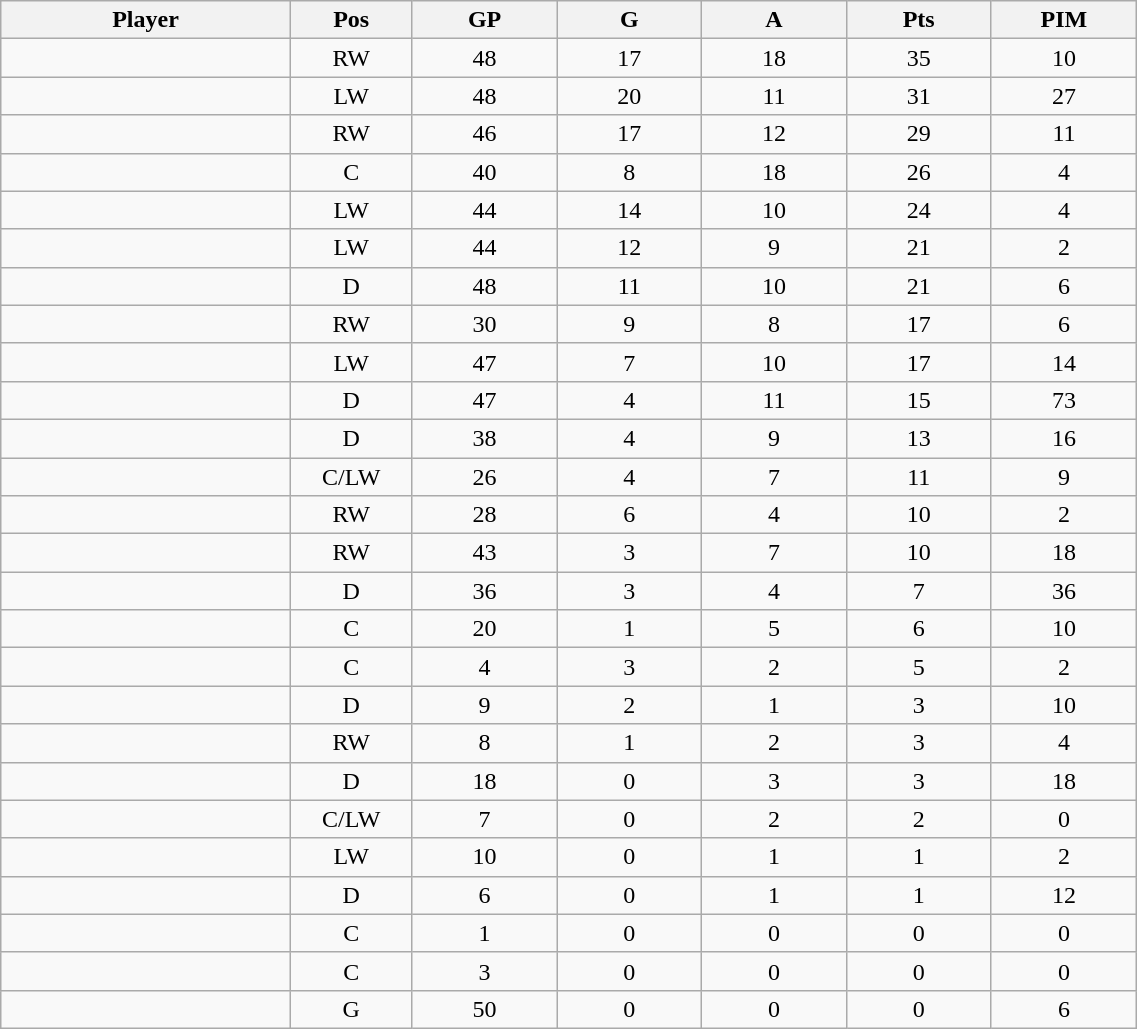<table class="wikitable sortable" width="60%">
<tr ALIGN="center">
<th bgcolor="#DDDDFF" width="10%">Player</th>
<th bgcolor="#DDDDFF" width="3%" title="Position">Pos</th>
<th bgcolor="#DDDDFF" width="5%" title="Games played">GP</th>
<th bgcolor="#DDDDFF" width="5%" title="Goals">G</th>
<th bgcolor="#DDDDFF" width="5%" title="Assists">A</th>
<th bgcolor="#DDDDFF" width="5%" title="Points">Pts</th>
<th bgcolor="#DDDDFF" width="5%" title="Penalties in Minutes">PIM</th>
</tr>
<tr align="center">
<td align="right"></td>
<td>RW</td>
<td>48</td>
<td>17</td>
<td>18</td>
<td>35</td>
<td>10</td>
</tr>
<tr align="center">
<td align="right"></td>
<td>LW</td>
<td>48</td>
<td>20</td>
<td>11</td>
<td>31</td>
<td>27</td>
</tr>
<tr align="center">
<td align="right"></td>
<td>RW</td>
<td>46</td>
<td>17</td>
<td>12</td>
<td>29</td>
<td>11</td>
</tr>
<tr align="center">
<td align="right"></td>
<td>C</td>
<td>40</td>
<td>8</td>
<td>18</td>
<td>26</td>
<td>4</td>
</tr>
<tr align="center">
<td align="right"></td>
<td>LW</td>
<td>44</td>
<td>14</td>
<td>10</td>
<td>24</td>
<td>4</td>
</tr>
<tr align="center">
<td align="right"></td>
<td>LW</td>
<td>44</td>
<td>12</td>
<td>9</td>
<td>21</td>
<td>2</td>
</tr>
<tr align="center">
<td align="right"></td>
<td>D</td>
<td>48</td>
<td>11</td>
<td>10</td>
<td>21</td>
<td>6</td>
</tr>
<tr align="center">
<td align="right"></td>
<td>RW</td>
<td>30</td>
<td>9</td>
<td>8</td>
<td>17</td>
<td>6</td>
</tr>
<tr align="center">
<td align="right"></td>
<td>LW</td>
<td>47</td>
<td>7</td>
<td>10</td>
<td>17</td>
<td>14</td>
</tr>
<tr align="center">
<td align="right"></td>
<td>D</td>
<td>47</td>
<td>4</td>
<td>11</td>
<td>15</td>
<td>73</td>
</tr>
<tr align="center">
<td align="right"></td>
<td>D</td>
<td>38</td>
<td>4</td>
<td>9</td>
<td>13</td>
<td>16</td>
</tr>
<tr align="center">
<td align="right"></td>
<td>C/LW</td>
<td>26</td>
<td>4</td>
<td>7</td>
<td>11</td>
<td>9</td>
</tr>
<tr align="center">
<td align="right"></td>
<td>RW</td>
<td>28</td>
<td>6</td>
<td>4</td>
<td>10</td>
<td>2</td>
</tr>
<tr align="center">
<td align="right"></td>
<td>RW</td>
<td>43</td>
<td>3</td>
<td>7</td>
<td>10</td>
<td>18</td>
</tr>
<tr align="center">
<td align="right"></td>
<td>D</td>
<td>36</td>
<td>3</td>
<td>4</td>
<td>7</td>
<td>36</td>
</tr>
<tr align="center">
<td align="right"></td>
<td>C</td>
<td>20</td>
<td>1</td>
<td>5</td>
<td>6</td>
<td>10</td>
</tr>
<tr align="center">
<td align="right"></td>
<td>C</td>
<td>4</td>
<td>3</td>
<td>2</td>
<td>5</td>
<td>2</td>
</tr>
<tr align="center">
<td align="right"></td>
<td>D</td>
<td>9</td>
<td>2</td>
<td>1</td>
<td>3</td>
<td>10</td>
</tr>
<tr align="center">
<td align="right"></td>
<td>RW</td>
<td>8</td>
<td>1</td>
<td>2</td>
<td>3</td>
<td>4</td>
</tr>
<tr align="center">
<td align="right"></td>
<td>D</td>
<td>18</td>
<td>0</td>
<td>3</td>
<td>3</td>
<td>18</td>
</tr>
<tr align="center">
<td align="right"></td>
<td>C/LW</td>
<td>7</td>
<td>0</td>
<td>2</td>
<td>2</td>
<td>0</td>
</tr>
<tr align="center">
<td align="right"></td>
<td>LW</td>
<td>10</td>
<td>0</td>
<td>1</td>
<td>1</td>
<td>2</td>
</tr>
<tr align="center">
<td align="right"></td>
<td>D</td>
<td>6</td>
<td>0</td>
<td>1</td>
<td>1</td>
<td>12</td>
</tr>
<tr align="center">
<td align="right"></td>
<td>C</td>
<td>1</td>
<td>0</td>
<td>0</td>
<td>0</td>
<td>0</td>
</tr>
<tr align="center">
<td align="right"></td>
<td>C</td>
<td>3</td>
<td>0</td>
<td>0</td>
<td>0</td>
<td>0</td>
</tr>
<tr align="center">
<td align="right"></td>
<td>G</td>
<td>50</td>
<td>0</td>
<td>0</td>
<td>0</td>
<td>6</td>
</tr>
</table>
